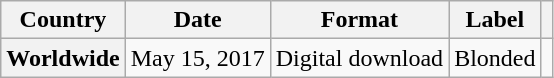<table class="wikitable sortable plainrowheaders">
<tr>
<th scope="col">Country</th>
<th scope="col">Date</th>
<th scope="col">Format</th>
<th scope="col">Label</th>
<th scope="col" class="unsortable"></th>
</tr>
<tr>
<th scope="row">Worldwide</th>
<td>May 15, 2017</td>
<td>Digital download</td>
<td>Blonded</td>
<td></td>
</tr>
</table>
